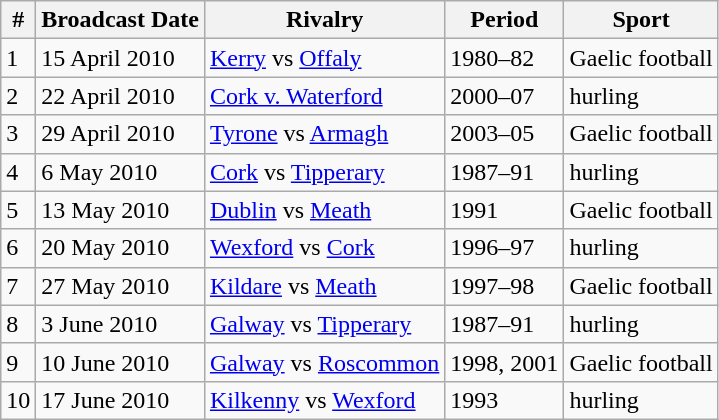<table class="wikitable">
<tr>
<th>#</th>
<th>Broadcast Date</th>
<th>Rivalry</th>
<th>Period</th>
<th>Sport</th>
</tr>
<tr>
<td>1</td>
<td>15 April 2010</td>
<td><a href='#'>Kerry</a> vs <a href='#'>Offaly</a></td>
<td>1980–82</td>
<td>Gaelic football</td>
</tr>
<tr>
<td>2</td>
<td>22 April 2010</td>
<td><a href='#'>Cork v. Waterford</a></td>
<td>2000–07</td>
<td>hurling</td>
</tr>
<tr>
<td>3</td>
<td>29 April 2010</td>
<td><a href='#'>Tyrone</a> vs <a href='#'>Armagh</a></td>
<td>2003–05</td>
<td>Gaelic football</td>
</tr>
<tr>
<td>4</td>
<td>6 May 2010</td>
<td><a href='#'>Cork</a> vs <a href='#'>Tipperary</a></td>
<td>1987–91</td>
<td>hurling</td>
</tr>
<tr>
<td>5</td>
<td>13 May 2010</td>
<td><a href='#'>Dublin</a> vs <a href='#'>Meath</a></td>
<td>1991</td>
<td>Gaelic football</td>
</tr>
<tr>
<td>6</td>
<td>20 May 2010</td>
<td><a href='#'>Wexford</a> vs <a href='#'>Cork</a></td>
<td>1996–97</td>
<td>hurling</td>
</tr>
<tr>
<td>7</td>
<td>27 May 2010</td>
<td><a href='#'>Kildare</a> vs <a href='#'>Meath</a></td>
<td>1997–98</td>
<td>Gaelic football</td>
</tr>
<tr>
<td>8</td>
<td>3 June 2010</td>
<td><a href='#'>Galway</a> vs <a href='#'>Tipperary</a></td>
<td>1987–91</td>
<td>hurling</td>
</tr>
<tr>
<td>9</td>
<td>10 June 2010</td>
<td><a href='#'>Galway</a> vs <a href='#'>Roscommon</a></td>
<td>1998, 2001</td>
<td>Gaelic football</td>
</tr>
<tr>
<td>10</td>
<td>17 June 2010</td>
<td><a href='#'>Kilkenny</a> vs <a href='#'>Wexford</a></td>
<td>1993</td>
<td>hurling</td>
</tr>
</table>
